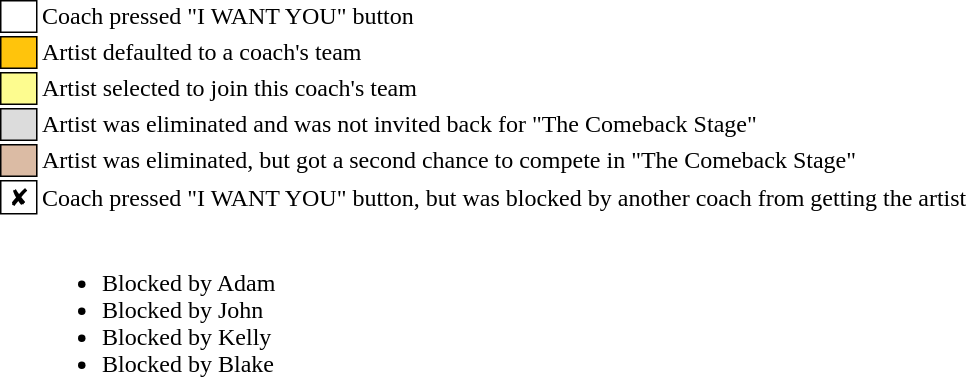<table class="toccolours" style="font-size: 100%; white-space: nowrap;">
<tr>
<td style="background:white; border:1px solid black;"> <strong></strong> </td>
<td>Coach pressed "I WANT YOU" button</td>
</tr>
<tr>
<td style="background:#ffc40c; border:1px solid black;">    </td>
<td>Artist defaulted to a coach's team</td>
</tr>
<tr>
<td style="background:#fdfc8f; border:1px solid black;">    </td>
<td style="padding-right: 8px">Artist selected to join this coach's team</td>
</tr>
<tr>
<td style="background:#dcdcdc; border:1px solid black;">    </td>
<td>Artist was eliminated and was not invited back for "The Comeback Stage"</td>
</tr>
<tr>
<td style="background:#dbbba4; border:1px solid black;">    </td>
<td>Artist was eliminated, but got a second chance to compete in "The Comeback Stage"</td>
</tr>
<tr>
<td style="background: white; border:1px solid black"> ✘ </td>
<td>Coach pressed "I WANT YOU" button, but was blocked by another coach from getting the artist</td>
</tr>
<tr>
<td></td>
<td><br><ul><li> Blocked by Adam</li><li> Blocked by John</li><li> Blocked by Kelly</li><li> Blocked by Blake</li></ul></td>
</tr>
</table>
